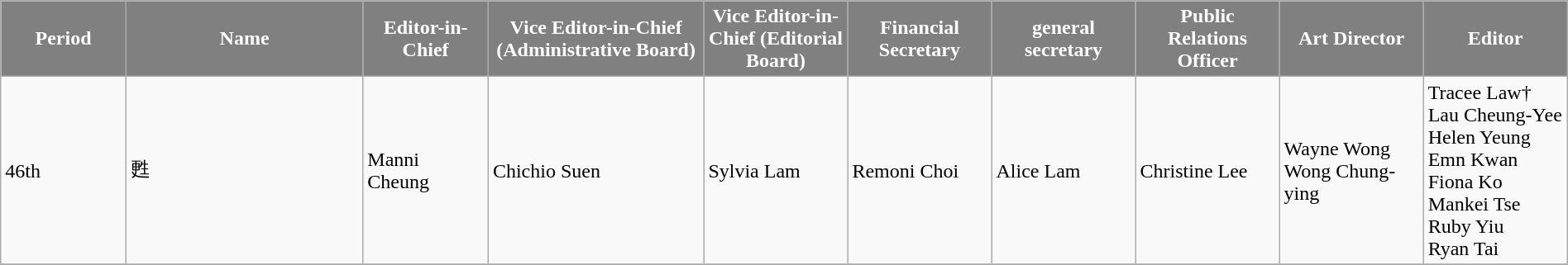<table class="wikitable" style="width:100%;text-align: left">
<tr style="background:gray; color:white;text-align: center">
<td style="width:60px"><strong>Period</strong></td>
<td style="width:120px"><strong>Name</strong></td>
<td style="width:60px"><strong>Editor-in-Chief</strong></td>
<td style="width:70px"><strong>Vice Editor-in-Chief (Administrative Board)</strong></td>
<td style="width:70px"><strong>Vice Editor-in-Chief (Editorial Board)</strong></td>
<td style="width:70px"><strong>Financial Secretary</strong></td>
<td style="width:70px"><strong>general secretary</strong></td>
<td style="width:70px"><strong>Public Relations Officer</strong></td>
<td style="width:70px"><strong>Art Director</strong></td>
<td style="width:70px"><strong>Editor</strong></td>
</tr>
<tr>
<td>46th</td>
<td>甦</td>
<td>Manni Cheung</td>
<td>Chichio Suen</td>
<td>Sylvia Lam</td>
<td>Remoni Choi</td>
<td>Alice Lam</td>
<td>Christine Lee</td>
<td>Wayne Wong<br>Wong Chung-ying</td>
<td>Tracee Law†<br>Lau Cheung-Yee<br>Helen Yeung<br>Emn Kwan<br>Fiona Ko<br>Mankei Tse<br>Ruby Yiu<br>Ryan Tai</td>
</tr>
<tr>
</tr>
</table>
